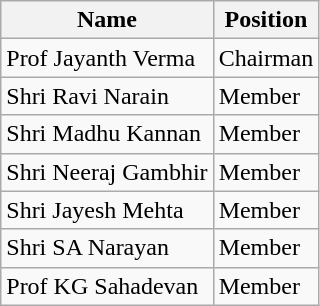<table class="wikitable">
<tr>
<th>Name</th>
<th>Position</th>
</tr>
<tr>
<td>Prof Jayanth Verma</td>
<td>Chairman</td>
</tr>
<tr>
<td>Shri Ravi Narain</td>
<td>Member</td>
</tr>
<tr>
<td>Shri Madhu Kannan</td>
<td>Member</td>
</tr>
<tr>
<td>Shri Neeraj Gambhir</td>
<td>Member</td>
</tr>
<tr>
<td>Shri Jayesh Mehta</td>
<td>Member</td>
</tr>
<tr>
<td>Shri SA Narayan</td>
<td>Member</td>
</tr>
<tr>
<td>Prof KG Sahadevan</td>
<td>Member</td>
</tr>
</table>
